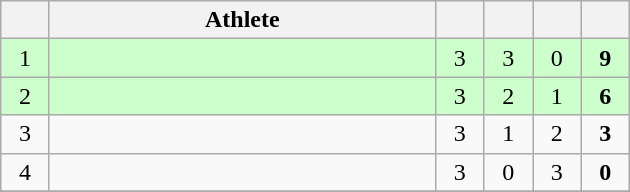<table class="wikitable" style="text-align: center; font-size:100% ">
<tr>
<th width=25></th>
<th width=250>Athlete</th>
<th width=25></th>
<th width=25></th>
<th width=25></th>
<th width=25></th>
</tr>
<tr bgcolor="ccffcc">
<td>1</td>
<td align=left></td>
<td>3</td>
<td>3</td>
<td>0</td>
<td><strong>9</strong></td>
</tr>
<tr bgcolor="ccffcc">
<td>2</td>
<td align=left></td>
<td>3</td>
<td>2</td>
<td>1</td>
<td><strong>6</strong></td>
</tr>
<tr>
<td>3</td>
<td align=left></td>
<td>3</td>
<td>1</td>
<td>2</td>
<td><strong>3</strong></td>
</tr>
<tr>
<td>4</td>
<td align=left></td>
<td>3</td>
<td>0</td>
<td>3</td>
<td><strong>0</strong></td>
</tr>
<tr>
</tr>
</table>
